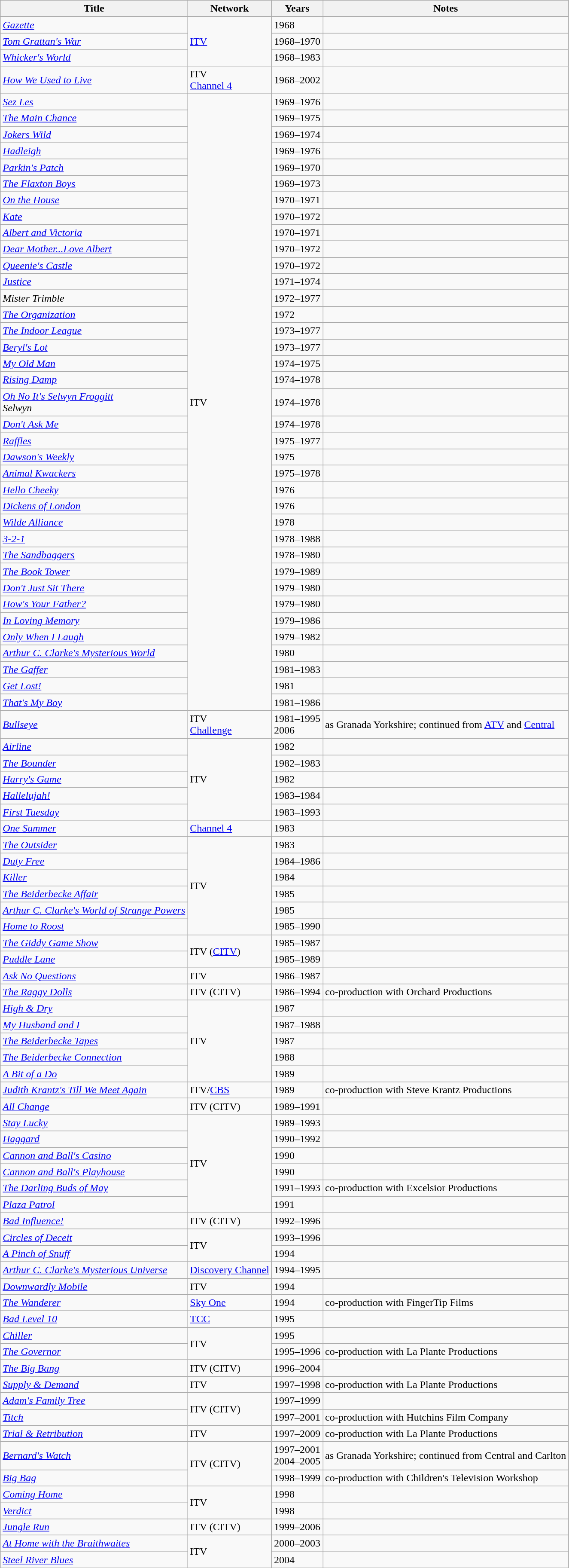<table class="wikitable sortable">
<tr>
<th>Title</th>
<th>Network</th>
<th>Years</th>
<th>Notes</th>
</tr>
<tr>
<td><em><a href='#'>Gazette</a></em></td>
<td rowspan="3"><a href='#'>ITV</a></td>
<td>1968</td>
<td></td>
</tr>
<tr>
<td><em><a href='#'>Tom Grattan's War</a></em></td>
<td>1968–1970</td>
<td></td>
</tr>
<tr>
<td><em><a href='#'>Whicker's World</a></em></td>
<td>1968–1983</td>
<td></td>
</tr>
<tr>
<td><em><a href='#'>How We Used to Live</a></em></td>
<td>ITV<br><a href='#'>Channel 4</a></td>
<td>1968–2002</td>
<td></td>
</tr>
<tr>
<td><em><a href='#'>Sez Les</a></em></td>
<td rowspan="37">ITV</td>
<td>1969–1976</td>
<td></td>
</tr>
<tr>
<td><em><a href='#'>The Main Chance</a></em></td>
<td>1969–1975</td>
<td></td>
</tr>
<tr>
<td><em><a href='#'>Jokers Wild</a></em></td>
<td>1969–1974</td>
<td></td>
</tr>
<tr>
<td><em><a href='#'>Hadleigh</a></em></td>
<td>1969–1976</td>
<td></td>
</tr>
<tr>
<td><em><a href='#'>Parkin's Patch</a></em></td>
<td>1969–1970</td>
<td></td>
</tr>
<tr>
<td><em><a href='#'>The Flaxton Boys</a></em></td>
<td>1969–1973</td>
<td></td>
</tr>
<tr>
<td><em><a href='#'>On the House</a></em></td>
<td>1970–1971</td>
<td></td>
</tr>
<tr>
<td><em><a href='#'>Kate</a></em></td>
<td>1970–1972</td>
<td></td>
</tr>
<tr>
<td><em><a href='#'>Albert and Victoria</a></em></td>
<td>1970–1971</td>
<td></td>
</tr>
<tr>
<td><em><a href='#'>Dear Mother...Love Albert</a></em></td>
<td>1970–1972</td>
<td></td>
</tr>
<tr>
<td><em><a href='#'>Queenie's Castle</a></em></td>
<td>1970–1972</td>
<td></td>
</tr>
<tr>
<td><em><a href='#'>Justice</a></em></td>
<td>1971–1974</td>
<td></td>
</tr>
<tr>
<td><em>Mister Trimble</em></td>
<td>1972–1977</td>
<td></td>
</tr>
<tr>
<td><em><a href='#'>The Organization</a></em></td>
<td>1972</td>
<td></td>
</tr>
<tr>
<td><em><a href='#'>The Indoor League</a></em></td>
<td>1973–1977</td>
<td></td>
</tr>
<tr>
<td><em><a href='#'>Beryl's Lot</a></em></td>
<td>1973–1977</td>
<td></td>
</tr>
<tr>
<td><em><a href='#'>My Old Man</a></em></td>
<td>1974–1975</td>
<td></td>
</tr>
<tr>
<td><em><a href='#'>Rising Damp</a></em></td>
<td>1974–1978</td>
<td></td>
</tr>
<tr>
<td><em><a href='#'>Oh No It's Selwyn Froggitt</a></em><br><em>Selwyn</em></td>
<td>1974–1978</td>
<td></td>
</tr>
<tr>
<td><em><a href='#'>Don't Ask Me</a></em></td>
<td>1974–1978</td>
<td></td>
</tr>
<tr>
<td><em><a href='#'>Raffles</a></em></td>
<td>1975–1977</td>
<td></td>
</tr>
<tr>
<td><em><a href='#'>Dawson's Weekly</a></em></td>
<td>1975</td>
<td></td>
</tr>
<tr>
<td><em><a href='#'>Animal Kwackers</a></em></td>
<td>1975–1978</td>
<td></td>
</tr>
<tr>
<td><em><a href='#'>Hello Cheeky</a></em></td>
<td>1976</td>
<td></td>
</tr>
<tr>
<td><em><a href='#'>Dickens of London</a></em></td>
<td>1976</td>
<td></td>
</tr>
<tr>
<td><em><a href='#'>Wilde Alliance</a></em></td>
<td>1978</td>
<td></td>
</tr>
<tr>
<td><em><a href='#'>3-2-1</a></em></td>
<td>1978–1988</td>
<td></td>
</tr>
<tr>
<td><em><a href='#'>The Sandbaggers</a></em></td>
<td>1978–1980</td>
<td></td>
</tr>
<tr>
<td><em><a href='#'>The Book Tower</a></em></td>
<td>1979–1989</td>
<td></td>
</tr>
<tr>
<td><em><a href='#'>Don't Just Sit There</a></em></td>
<td>1979–1980</td>
<td></td>
</tr>
<tr>
<td><em><a href='#'>How's Your Father?</a></em></td>
<td>1979–1980</td>
<td></td>
</tr>
<tr>
<td><em><a href='#'>In Loving Memory</a></em></td>
<td>1979–1986</td>
<td></td>
</tr>
<tr>
<td><em><a href='#'>Only When I Laugh</a></em></td>
<td>1979–1982</td>
<td></td>
</tr>
<tr>
<td><em><a href='#'>Arthur C. Clarke's Mysterious World</a></em></td>
<td>1980</td>
<td></td>
</tr>
<tr>
<td><em><a href='#'>The Gaffer</a></em></td>
<td>1981–1983</td>
<td></td>
</tr>
<tr>
<td><em><a href='#'>Get Lost!</a></em></td>
<td>1981</td>
<td></td>
</tr>
<tr>
<td><em><a href='#'>That's My Boy</a></em></td>
<td>1981–1986</td>
<td></td>
</tr>
<tr>
<td><em><a href='#'>Bullseye</a></em></td>
<td>ITV<br><a href='#'>Challenge</a></td>
<td>1981–1995<br>2006</td>
<td>as Granada Yorkshire; continued from <a href='#'>ATV</a> and <a href='#'>Central</a></td>
</tr>
<tr>
<td><em><a href='#'>Airline</a></em></td>
<td rowspan="5">ITV</td>
<td>1982</td>
<td></td>
</tr>
<tr>
<td><em><a href='#'>The Bounder</a></em></td>
<td>1982–1983</td>
<td></td>
</tr>
<tr>
<td><em><a href='#'>Harry's Game</a></em></td>
<td>1982</td>
<td></td>
</tr>
<tr>
<td><em><a href='#'>Hallelujah!</a></em></td>
<td>1983–1984</td>
<td></td>
</tr>
<tr>
<td><em><a href='#'>First Tuesday</a></em></td>
<td>1983–1993</td>
<td></td>
</tr>
<tr>
<td><em><a href='#'>One Summer</a></em></td>
<td><a href='#'>Channel 4</a></td>
<td>1983</td>
<td></td>
</tr>
<tr>
<td><em><a href='#'>The Outsider</a></em></td>
<td rowspan="6">ITV</td>
<td>1983</td>
<td></td>
</tr>
<tr>
<td><em><a href='#'>Duty Free</a></em></td>
<td>1984–1986</td>
<td></td>
</tr>
<tr>
<td><em><a href='#'>Killer</a></em></td>
<td>1984</td>
<td></td>
</tr>
<tr>
<td><em><a href='#'>The Beiderbecke Affair</a></em></td>
<td>1985</td>
<td></td>
</tr>
<tr>
<td><em><a href='#'>Arthur C. Clarke's World of Strange Powers</a></em></td>
<td>1985</td>
<td></td>
</tr>
<tr>
<td><em><a href='#'>Home to Roost</a></em></td>
<td>1985–1990</td>
<td></td>
</tr>
<tr>
<td><em><a href='#'>The Giddy Game Show</a></em></td>
<td rowspan="2">ITV (<a href='#'>CITV</a>)</td>
<td>1985–1987</td>
<td></td>
</tr>
<tr>
<td><em><a href='#'>Puddle Lane</a></em></td>
<td>1985–1989</td>
<td></td>
</tr>
<tr>
<td><em><a href='#'>Ask No Questions</a></em></td>
<td>ITV</td>
<td>1986–1987</td>
<td></td>
</tr>
<tr>
<td><em><a href='#'>The Raggy Dolls</a></em></td>
<td>ITV (CITV)</td>
<td>1986–1994</td>
<td>co-production with Orchard Productions</td>
</tr>
<tr>
<td><em><a href='#'>High & Dry</a></em></td>
<td rowspan="5">ITV</td>
<td>1987</td>
<td></td>
</tr>
<tr>
<td><em><a href='#'>My Husband and I</a></em></td>
<td>1987–1988</td>
<td></td>
</tr>
<tr>
<td><em><a href='#'>The Beiderbecke Tapes</a></em></td>
<td>1987</td>
<td></td>
</tr>
<tr>
<td><em><a href='#'>The Beiderbecke Connection</a></em></td>
<td>1988</td>
<td></td>
</tr>
<tr>
<td><em><a href='#'>A Bit of a Do</a></em></td>
<td>1989</td>
<td></td>
</tr>
<tr>
<td><em><a href='#'>Judith Krantz's Till We Meet Again</a></em></td>
<td>ITV/<a href='#'>CBS</a></td>
<td>1989</td>
<td>co-production with Steve Krantz Productions</td>
</tr>
<tr>
<td><em><a href='#'>All Change</a></em></td>
<td>ITV (CITV)</td>
<td>1989–1991</td>
<td></td>
</tr>
<tr>
<td><em><a href='#'>Stay Lucky</a></em></td>
<td rowspan="6">ITV</td>
<td>1989–1993</td>
<td></td>
</tr>
<tr>
<td><em><a href='#'>Haggard</a></em></td>
<td>1990–1992</td>
<td></td>
</tr>
<tr>
<td><em><a href='#'>Cannon and Ball's Casino</a></em></td>
<td>1990</td>
<td></td>
</tr>
<tr>
<td><em><a href='#'>Cannon and Ball's Playhouse</a></em></td>
<td>1990</td>
<td></td>
</tr>
<tr>
<td><em><a href='#'>The Darling Buds of May</a></em></td>
<td>1991–1993</td>
<td>co-production with Excelsior Productions</td>
</tr>
<tr>
<td><em><a href='#'>Plaza Patrol</a></em></td>
<td>1991</td>
<td></td>
</tr>
<tr>
<td><em><a href='#'>Bad Influence!</a></em></td>
<td>ITV (CITV)</td>
<td>1992–1996</td>
<td></td>
</tr>
<tr>
<td><em><a href='#'>Circles of Deceit</a></em></td>
<td rowspan="2">ITV</td>
<td>1993–1996</td>
<td></td>
</tr>
<tr>
<td><em><a href='#'>A Pinch of Snuff</a></em></td>
<td>1994</td>
<td></td>
</tr>
<tr>
<td><em><a href='#'>Arthur C. Clarke's Mysterious Universe</a></em></td>
<td><a href='#'>Discovery Channel</a></td>
<td>1994–1995</td>
<td></td>
</tr>
<tr>
<td><em><a href='#'>Downwardly Mobile</a></em></td>
<td>ITV</td>
<td>1994</td>
<td></td>
</tr>
<tr>
<td><em><a href='#'>The Wanderer</a></em></td>
<td><a href='#'>Sky One</a></td>
<td>1994</td>
<td>co-production with FingerTip Films</td>
</tr>
<tr>
<td><em><a href='#'>Bad Level 10</a></em></td>
<td><a href='#'>TCC</a></td>
<td>1995</td>
<td></td>
</tr>
<tr>
<td><em><a href='#'>Chiller</a></em></td>
<td rowspan="2">ITV</td>
<td>1995</td>
<td></td>
</tr>
<tr>
<td><em><a href='#'>The Governor</a></em></td>
<td>1995–1996</td>
<td>co-production with La Plante Productions</td>
</tr>
<tr>
<td><em><a href='#'>The Big Bang</a></em></td>
<td>ITV (CITV)</td>
<td>1996–2004</td>
<td></td>
</tr>
<tr>
<td><em><a href='#'>Supply & Demand</a></em></td>
<td>ITV</td>
<td>1997–1998</td>
<td>co-production with La Plante Productions</td>
</tr>
<tr>
<td><em><a href='#'>Adam's Family Tree</a></em></td>
<td rowspan="2">ITV (CITV)</td>
<td>1997–1999</td>
<td></td>
</tr>
<tr>
<td><em><a href='#'>Titch</a></em></td>
<td>1997–2001</td>
<td>co-production with Hutchins Film Company</td>
</tr>
<tr>
<td><em><a href='#'>Trial & Retribution</a></em></td>
<td>ITV</td>
<td>1997–2009</td>
<td>co-production with La Plante Productions</td>
</tr>
<tr>
<td><em><a href='#'>Bernard's Watch</a></em></td>
<td rowspan="2">ITV (CITV)</td>
<td>1997–2001<br>2004–2005</td>
<td>as Granada Yorkshire; continued from Central and Carlton</td>
</tr>
<tr>
<td><em><a href='#'>Big Bag</a></em></td>
<td>1998–1999</td>
<td>co-production with Children's Television Workshop</td>
</tr>
<tr>
<td><em><a href='#'>Coming Home</a></em></td>
<td rowspan="2">ITV</td>
<td>1998</td>
<td></td>
</tr>
<tr>
<td><em><a href='#'>Verdict</a></em></td>
<td>1998</td>
<td></td>
</tr>
<tr>
<td><em><a href='#'>Jungle Run</a></em></td>
<td>ITV (CITV)</td>
<td>1999–2006</td>
<td></td>
</tr>
<tr>
<td><em><a href='#'>At Home with the Braithwaites</a></em></td>
<td rowspan="2">ITV</td>
<td>2000–2003</td>
<td></td>
</tr>
<tr>
<td><em><a href='#'>Steel River Blues</a></em></td>
<td>2004</td>
<td></td>
</tr>
</table>
